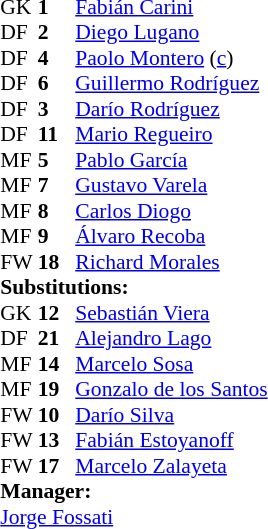<table cellspacing="0" cellpadding="0" style="font-size:90%; margin:0.2em auto;">
<tr>
<th width="25"></th>
<th width="25"></th>
</tr>
<tr>
<td>GK</td>
<td><strong>1</strong></td>
<td><a href='#'>Fabián Carini</a></td>
</tr>
<tr>
<td>DF</td>
<td><strong>2</strong></td>
<td><a href='#'>Diego Lugano</a></td>
</tr>
<tr>
<td>DF</td>
<td><strong>4</strong></td>
<td><a href='#'>Paolo Montero</a> (<a href='#'>c</a>)</td>
<td></td>
<td></td>
</tr>
<tr>
<td>DF</td>
<td><strong>6</strong></td>
<td><a href='#'>Guillermo Rodríguez</a></td>
</tr>
<tr>
<td>DF</td>
<td><strong>3</strong></td>
<td><a href='#'>Darío Rodríguez</a></td>
<td></td>
</tr>
<tr>
<td>DF</td>
<td><strong>11</strong></td>
<td><a href='#'>Mario Regueiro</a></td>
<td></td>
<td></td>
</tr>
<tr>
<td>MF</td>
<td><strong>5</strong></td>
<td><a href='#'>Pablo García</a></td>
<td></td>
</tr>
<tr>
<td>MF</td>
<td><strong>7</strong></td>
<td><a href='#'>Gustavo Varela</a></td>
</tr>
<tr>
<td>MF</td>
<td><strong>8</strong></td>
<td><a href='#'>Carlos Diogo</a></td>
<td></td>
</tr>
<tr>
<td>MF</td>
<td><strong>9</strong></td>
<td><a href='#'>Álvaro Recoba</a></td>
<td></td>
<td></td>
</tr>
<tr>
<td>FW</td>
<td><strong>18</strong></td>
<td><a href='#'>Richard Morales</a></td>
<td></td>
</tr>
<tr>
<td colspan=3><strong>Substitutions:</strong></td>
</tr>
<tr>
<td>GK</td>
<td><strong>12</strong></td>
<td><a href='#'>Sebastián Viera</a></td>
</tr>
<tr>
<td>DF</td>
<td><strong>21</strong></td>
<td><a href='#'>Alejandro Lago</a></td>
</tr>
<tr>
<td>MF</td>
<td><strong>14</strong></td>
<td><a href='#'>Marcelo Sosa</a></td>
<td></td>
<td></td>
</tr>
<tr>
<td>MF</td>
<td><strong>19</strong></td>
<td><a href='#'>Gonzalo de los Santos</a></td>
</tr>
<tr>
<td>FW</td>
<td><strong>10</strong></td>
<td><a href='#'>Darío Silva</a></td>
</tr>
<tr>
<td>FW</td>
<td><strong>13</strong></td>
<td><a href='#'>Fabián Estoyanoff</a></td>
<td></td>
<td></td>
</tr>
<tr>
<td>FW</td>
<td><strong>17</strong></td>
<td><a href='#'>Marcelo Zalayeta</a></td>
<td></td>
<td></td>
</tr>
<tr>
<td colspan=3><strong>Manager:</strong></td>
</tr>
<tr>
<td colspan="4"><a href='#'>Jorge Fossati</a></td>
</tr>
</table>
